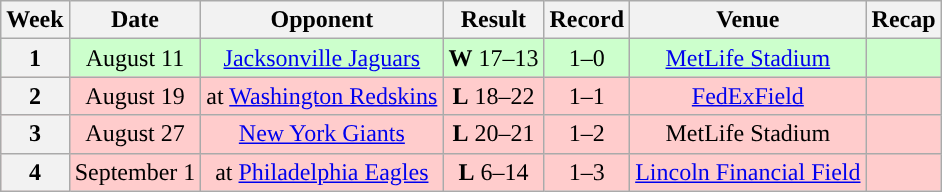<table class="wikitable" style="text-align:center">
<tr>
<th>Week</th>
<th>Date</th>
<th>Opponent</th>
<th>Result</th>
<th>Record</th>
<th>Venue</th>
<th>Recap</th>
</tr>
<tr style="background:#cfc">
<th>1</th>
<td>August 11</td>
<td><a href='#'>Jacksonville Jaguars</a></td>
<td><strong>W</strong> 17–13</td>
<td>1–0</td>
<td><a href='#'>MetLife Stadium</a></td>
<td></td>
</tr>
<tr style="background:#fcc">
<th>2</th>
<td>August 19</td>
<td>at <a href='#'>Washington Redskins</a></td>
<td><strong>L</strong> 18–22</td>
<td>1–1</td>
<td><a href='#'>FedExField</a></td>
<td></td>
</tr>
<tr style="background:#fcc">
<th>3</th>
<td>August 27</td>
<td><a href='#'>New York Giants</a></td>
<td><strong>L</strong> 20–21</td>
<td>1–2</td>
<td>MetLife Stadium</td>
<td></td>
</tr>
<tr style="background:#fcc">
<th>4</th>
<td>September 1</td>
<td>at <a href='#'>Philadelphia Eagles</a></td>
<td><strong>L</strong> 6–14</td>
<td>1–3</td>
<td><a href='#'>Lincoln Financial Field</a></td>
<td></td>
</tr>
</table>
